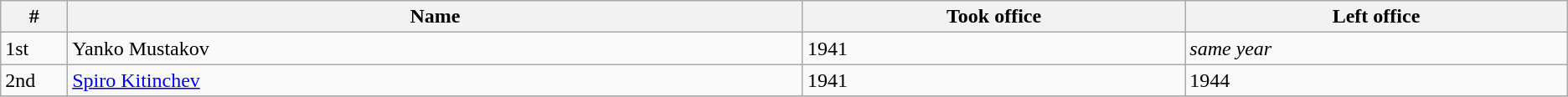<table class="wikitable">
<tr>
<th width="2%">#</th>
<th width="25%">Name</th>
<th width="13%">Took office</th>
<th width="13%">Left office</th>
</tr>
<tr>
<td>1st</td>
<td>Yanko Mustakov</td>
<td>1941</td>
<td><em>same yеаr</em></td>
</tr>
<tr>
<td>2nd</td>
<td><a href='#'>Spiro Kitinchev</a></td>
<td>1941</td>
<td>1944</td>
</tr>
<tr>
</tr>
</table>
